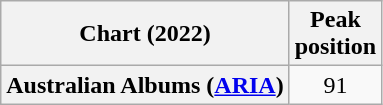<table class="wikitable plainrowheaders" style="text-align:center">
<tr>
<th scope="col">Chart (2022)</th>
<th scope="col">Peak<br>position</th>
</tr>
<tr>
<th scope="row">Australian Albums (<a href='#'>ARIA</a>)</th>
<td>91</td>
</tr>
</table>
